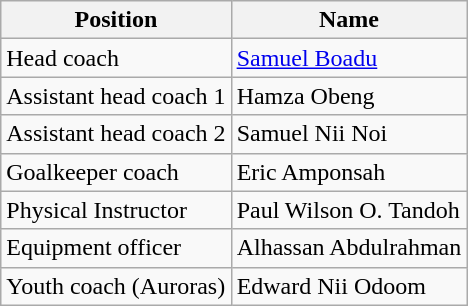<table class="wikitable">
<tr>
<th>Position</th>
<th>Name</th>
</tr>
<tr>
<td>Head coach</td>
<td align="left"> <a href='#'>Samuel Boadu</a></td>
</tr>
<tr>
<td>Assistant head coach 1</td>
<td align="left"> Hamza Obeng</td>
</tr>
<tr>
<td>Assistant head coach 2</td>
<td align="left"> Samuel Nii Noi</td>
</tr>
<tr>
<td>Goalkeeper coach</td>
<td align="left"> Eric Amponsah</td>
</tr>
<tr>
<td>Physical Instructor</td>
<td> Paul Wilson O. Tandoh</td>
</tr>
<tr>
<td>Equipment officer</td>
<td> Alhassan Abdulrahman</td>
</tr>
<tr>
<td>Youth coach (Auroras)</td>
<td> Edward Nii Odoom</td>
</tr>
</table>
